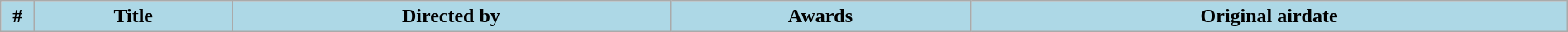<table class="wikitable plainrowheaders" style="width:100%; margin:auto;">
<tr>
<th style="background-color:#ADD8E6; width:20px;">#</th>
<th style="background-color:#ADD8E6;">Title</th>
<th style="background-color:#ADD8E6;">Directed by</th>
<th style="background-color:#ADD8E6;">Awards</th>
<th style="background-color:#ADD8E6;">Original airdate<br>





</th>
</tr>
</table>
